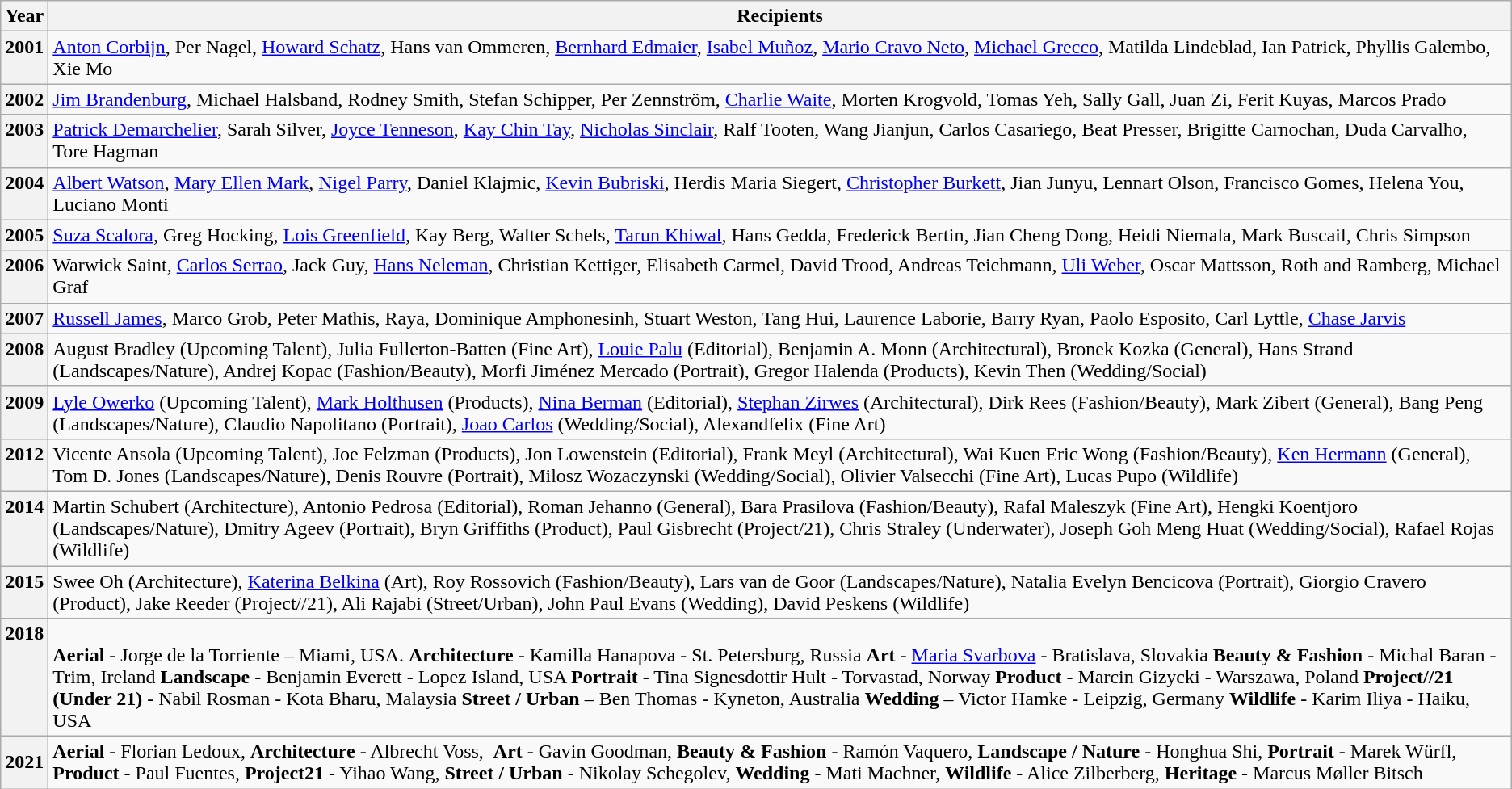<table class="wikitable">
<tr>
<th>Year</th>
<th>Recipients</th>
</tr>
<tr valign="top">
<th>2001</th>
<td><a href='#'>Anton Corbijn</a>, Per Nagel, <a href='#'>Howard Schatz</a>, Hans van Ommeren, <a href='#'>Bernhard Edmaier</a>, <a href='#'>Isabel Muñoz</a>, <a href='#'>Mario Cravo Neto</a>, <a href='#'>Michael Grecco</a>, Matilda Lindeblad, Ian Patrick, Phyllis Galembo, Xie Mo</td>
</tr>
<tr valign="top">
<th>2002</th>
<td><a href='#'>Jim Brandenburg</a>, Michael Halsband, Rodney Smith, Stefan Schipper, Per Zennström, <a href='#'>Charlie Waite</a>, Morten Krogvold, Tomas Yeh, Sally Gall, Juan Zi, Ferit Kuyas, Marcos Prado</td>
</tr>
<tr valign="top">
<th>2003</th>
<td><a href='#'>Patrick Demarchelier</a>, Sarah Silver, <a href='#'>Joyce Tenneson</a>, <a href='#'>Kay Chin Tay</a>, <a href='#'>Nicholas Sinclair</a>, Ralf Tooten, Wang Jianjun, Carlos Casariego, Beat Presser, Brigitte Carnochan, Duda Carvalho, Tore Hagman</td>
</tr>
<tr valign="top">
<th>2004</th>
<td><a href='#'>Albert Watson</a>, <a href='#'>Mary Ellen Mark</a>, <a href='#'>Nigel Parry</a>, Daniel Klajmic, <a href='#'>Kevin Bubriski</a>, Herdis Maria Siegert, <a href='#'>Christopher Burkett</a>, Jian Junyu, Lennart Olson, Francisco Gomes, Helena You, Luciano Monti</td>
</tr>
<tr valign="top">
<th>2005</th>
<td><a href='#'>Suza Scalora</a>, Greg Hocking, <a href='#'>Lois Greenfield</a>, Kay Berg, Walter Schels, <a href='#'>Tarun Khiwal</a>, Hans Gedda, Frederick Bertin, Jian Cheng Dong, Heidi Niemala, Mark Buscail, Chris Simpson</td>
</tr>
<tr valign="top">
<th>2006</th>
<td>Warwick Saint, <a href='#'>Carlos Serrao</a>, Jack Guy, <a href='#'>Hans Neleman</a>, Christian Kettiger, Elisabeth Carmel, David Trood, Andreas Teichmann, <a href='#'>Uli Weber</a>, Oscar Mattsson, Roth and Ramberg, Michael Graf</td>
</tr>
<tr valign="top">
<th>2007</th>
<td><a href='#'>Russell James</a>, Marco Grob, Peter Mathis, Raya, Dominique Amphonesinh, Stuart Weston, Tang Hui, Laurence Laborie, Barry Ryan, Paolo Esposito, Carl Lyttle, <a href='#'>Chase Jarvis</a></td>
</tr>
<tr valign="top">
<th>2008</th>
<td>August Bradley (Upcoming Talent), Julia Fullerton-Batten (Fine Art), <a href='#'>Louie Palu</a> (Editorial), Benjamin A. Monn (Architectural), Bronek Kozka (General), Hans Strand (Landscapes/Nature), Andrej Kopac (Fashion/Beauty), Morfi Jiménez Mercado (Portrait), Gregor Halenda (Products), Kevin Then (Wedding/Social)</td>
</tr>
<tr valign="top">
<th>2009</th>
<td><a href='#'>Lyle Owerko</a> (Upcoming Talent), <a href='#'>Mark Holthusen</a> (Products), <a href='#'>Nina Berman</a> (Editorial), <a href='#'>Stephan Zirwes</a> (Architectural), Dirk Rees (Fashion/Beauty), Mark Zibert (General), Bang Peng (Landscapes/Nature), Claudio Napolitano (Portrait), <a href='#'>Joao Carlos</a> (Wedding/Social), Alexandfelix (Fine Art)</td>
</tr>
<tr valign="top">
<th>2012</th>
<td>Vicente Ansola (Upcoming Talent), Joe Felzman (Products), Jon Lowenstein (Editorial), Frank Meyl (Architectural), Wai Kuen Eric Wong (Fashion/Beauty), <a href='#'>Ken Hermann</a> (General), Tom D. Jones (Landscapes/Nature), Denis Rouvre (Portrait), Milosz Wozaczynski (Wedding/Social), Olivier Valsecchi (Fine Art), Lucas Pupo (Wildlife)</td>
</tr>
<tr valign="top">
<th>2014</th>
<td>Martin Schubert (Architecture), Antonio Pedrosa (Editorial), Roman Jehanno (General), Bara Prasilova (Fashion/Beauty), Rafal Maleszyk (Fine Art), Hengki Koentjoro (Landscapes/Nature), Dmitry Ageev (Portrait), Bryn Griffiths (Product), Paul Gisbrecht (Project/21), Chris Straley (Underwater), Joseph Goh Meng Huat (Wedding/Social), Rafael Rojas (Wildlife)</td>
</tr>
<tr valign="top">
<th>2015</th>
<td>Swee Oh (Architecture), <a href='#'>Katerina Belkina</a> (Art), Roy Rossovich (Fashion/Beauty), Lars van de Goor (Landscapes/Nature), Natalia Evelyn Bencicova (Portrait), Giorgio Cravero (Product), Jake Reeder (Project//21),  Ali Rajabi (Street/Urban),  John Paul Evans (Wedding),  David Peskens (Wildlife)            </td>
</tr>
<tr valign="top">
<th>2018</th>
<td><br><strong>Aerial</strong> - Jorge de la Torriente – Miami, USA. <strong>Architecture</strong> - Kamilla Hanapova - St. Petersburg, Russia
<strong>Art</strong> - <a href='#'>Maria Svarbova</a> - Bratislava, Slovakia
<strong>Beauty & Fashion</strong> - Michal Baran - Trim, Ireland
<strong>Landscape</strong> - Benjamin Everett - Lopez Island, USA
<strong>Portrait</strong> - Tina Signesdottir Hult - Torvastad, Norway
<strong>Product</strong> - Marcin Gizycki - Warszawa, Poland
<strong>Project//21 (Under 21)</strong> - Nabil Rosman - Kota Bharu, Malaysia
<strong>Street / Urban</strong> – Ben Thomas - Kyneton, Australia
<strong>Wedding</strong> – Victor Hamke - Leipzig, Germany
<strong>Wildlife</strong> - Karim Iliya - Haiku, USA</td>
</tr>
<tr>
<th>2021</th>
<td><strong>Aerial</strong> - Florian Ledoux, <strong>Architecture</strong> - Albrecht Voss,  <strong>Art</strong> - Gavin Goodman, <strong>Beauty & Fashion</strong> - Ramón Vaquero, <strong>Landscape / Nature</strong> - Honghua Shi, <strong>Portrait</strong> - Marek Würfl, <strong>Product</strong> - Paul Fuentes, <strong>Project21</strong> - Yihao Wang, <strong>Street / Urban</strong> - Nikolay Schegolev, <strong>Wedding</strong> - Mati Machner, <strong>Wildlife</strong> - Alice Zilberberg, <strong>Heritage</strong> - Marcus Møller Bitsch</td>
</tr>
</table>
